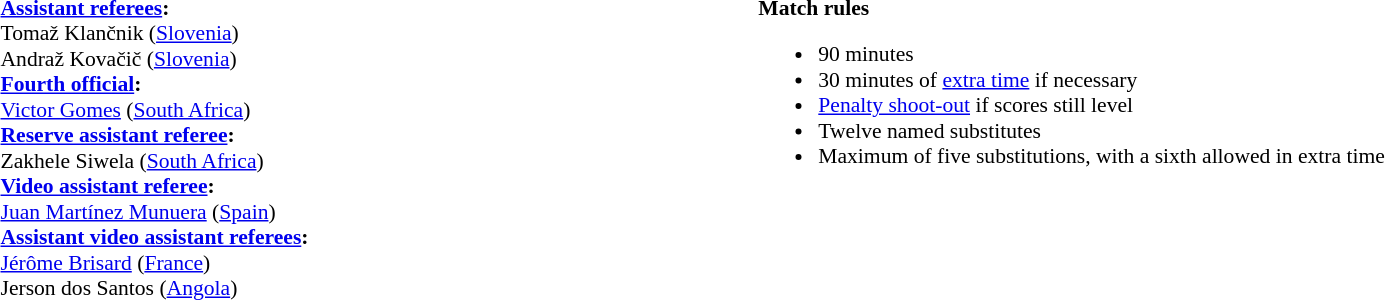<table width=100% style="font-size:90%">
<tr>
<td><br><strong><a href='#'>Assistant referees</a>:</strong>
<br>Tomaž Klančnik (<a href='#'>Slovenia</a>)
<br>Andraž Kovačič (<a href='#'>Slovenia</a>)
<br><strong><a href='#'>Fourth official</a>:</strong>
<br><a href='#'>Victor Gomes</a> (<a href='#'>South Africa</a>)
<br><strong><a href='#'>Reserve assistant referee</a>:</strong>
<br>Zakhele Siwela (<a href='#'>South Africa</a>)
<br><strong><a href='#'>Video assistant referee</a>:</strong>
<br><a href='#'>Juan Martínez Munuera</a> (<a href='#'>Spain</a>)
<br><strong><a href='#'>Assistant video assistant referees</a>:</strong>
<br><a href='#'>Jérôme Brisard</a> (<a href='#'>France</a>)
<br>Jerson dos Santos (<a href='#'>Angola</a>)</td>
<td style="width:60%; vertical-align:top;"><br><strong>Match rules</strong><ul><li>90 minutes</li><li>30 minutes of <a href='#'>extra time</a> if necessary</li><li><a href='#'>Penalty shoot-out</a> if scores still level</li><li>Twelve named substitutes</li><li>Maximum of five substitutions, with a sixth allowed in extra time</li></ul></td>
</tr>
</table>
